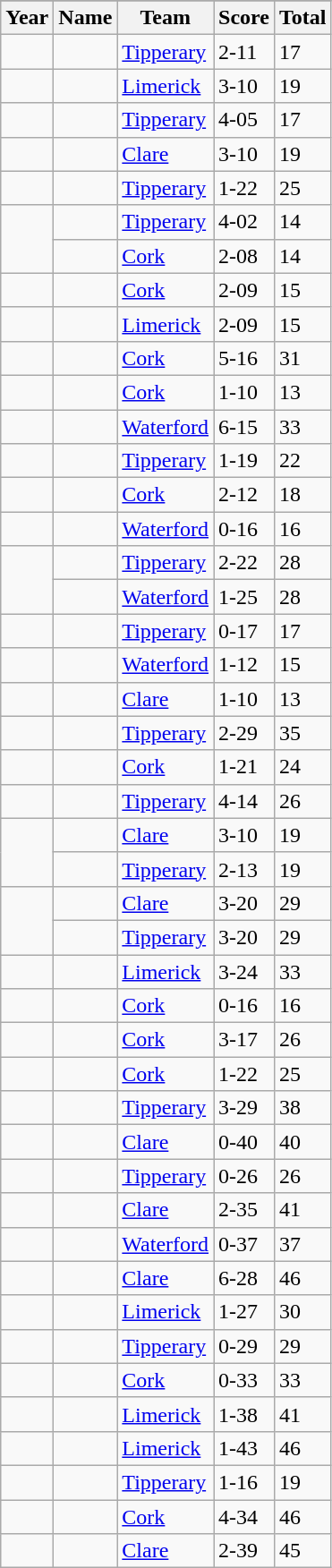<table class="wikitable sortable">
<tr>
</tr>
<tr>
<th>Year</th>
<th>Name</th>
<th>Team</th>
<th>Score</th>
<th>Total</th>
</tr>
<tr>
<td></td>
<td></td>
<td><a href='#'>Tipperary</a></td>
<td>2-11</td>
<td>17</td>
</tr>
<tr>
<td></td>
<td></td>
<td><a href='#'>Limerick</a></td>
<td>3-10</td>
<td>19</td>
</tr>
<tr>
<td></td>
<td></td>
<td><a href='#'>Tipperary</a></td>
<td>4-05</td>
<td>17</td>
</tr>
<tr>
<td></td>
<td></td>
<td><a href='#'>Clare</a></td>
<td>3-10</td>
<td>19</td>
</tr>
<tr>
<td></td>
<td></td>
<td><a href='#'>Tipperary</a></td>
<td>1-22</td>
<td>25</td>
</tr>
<tr>
<td rowspan=2></td>
<td></td>
<td><a href='#'>Tipperary</a></td>
<td>4-02</td>
<td>14</td>
</tr>
<tr>
<td></td>
<td><a href='#'>Cork</a></td>
<td>2-08</td>
<td>14</td>
</tr>
<tr>
<td></td>
<td></td>
<td><a href='#'>Cork</a></td>
<td>2-09</td>
<td>15</td>
</tr>
<tr>
<td></td>
<td></td>
<td><a href='#'>Limerick</a></td>
<td>2-09</td>
<td>15</td>
</tr>
<tr>
<td></td>
<td></td>
<td><a href='#'>Cork</a></td>
<td>5-16</td>
<td>31</td>
</tr>
<tr>
<td></td>
<td></td>
<td><a href='#'>Cork</a></td>
<td>1-10</td>
<td>13</td>
</tr>
<tr>
<td></td>
<td></td>
<td><a href='#'>Waterford</a></td>
<td>6-15</td>
<td>33</td>
</tr>
<tr>
<td></td>
<td></td>
<td><a href='#'>Tipperary</a></td>
<td>1-19</td>
<td>22</td>
</tr>
<tr>
<td></td>
<td></td>
<td><a href='#'>Cork</a></td>
<td>2-12</td>
<td>18</td>
</tr>
<tr>
<td></td>
<td></td>
<td><a href='#'>Waterford</a></td>
<td>0-16</td>
<td>16</td>
</tr>
<tr>
<td rowspan=2></td>
<td></td>
<td><a href='#'>Tipperary</a></td>
<td>2-22</td>
<td>28</td>
</tr>
<tr>
<td></td>
<td><a href='#'>Waterford</a></td>
<td>1-25</td>
<td>28</td>
</tr>
<tr>
<td></td>
<td></td>
<td><a href='#'>Tipperary</a></td>
<td>0-17</td>
<td>17</td>
</tr>
<tr>
<td></td>
<td></td>
<td><a href='#'>Waterford</a></td>
<td>1-12</td>
<td>15</td>
</tr>
<tr>
<td></td>
<td></td>
<td><a href='#'>Clare</a></td>
<td>1-10</td>
<td>13</td>
</tr>
<tr>
<td></td>
<td></td>
<td><a href='#'>Tipperary</a></td>
<td>2-29</td>
<td>35</td>
</tr>
<tr>
<td></td>
<td></td>
<td><a href='#'>Cork</a></td>
<td>1-21</td>
<td>24</td>
</tr>
<tr>
<td></td>
<td></td>
<td><a href='#'>Tipperary</a></td>
<td>4-14</td>
<td>26</td>
</tr>
<tr>
<td rowspan=2></td>
<td></td>
<td><a href='#'>Clare</a></td>
<td>3-10</td>
<td>19</td>
</tr>
<tr>
<td></td>
<td><a href='#'>Tipperary</a></td>
<td>2-13</td>
<td>19</td>
</tr>
<tr>
<td rowspan=2></td>
<td></td>
<td><a href='#'>Clare</a></td>
<td>3-20</td>
<td>29</td>
</tr>
<tr>
<td></td>
<td><a href='#'>Tipperary</a></td>
<td>3-20</td>
<td>29</td>
</tr>
<tr>
<td></td>
<td></td>
<td><a href='#'>Limerick</a></td>
<td>3-24</td>
<td>33</td>
</tr>
<tr>
<td></td>
<td></td>
<td><a href='#'>Cork</a></td>
<td>0-16</td>
<td>16</td>
</tr>
<tr>
<td></td>
<td></td>
<td><a href='#'>Cork</a></td>
<td>3-17</td>
<td>26</td>
</tr>
<tr>
<td></td>
<td></td>
<td><a href='#'>Cork</a></td>
<td>1-22</td>
<td>25</td>
</tr>
<tr>
<td></td>
<td></td>
<td><a href='#'>Tipperary</a></td>
<td>3-29</td>
<td>38</td>
</tr>
<tr>
<td></td>
<td></td>
<td><a href='#'>Clare</a></td>
<td>0-40</td>
<td>40</td>
</tr>
<tr>
<td></td>
<td></td>
<td><a href='#'>Tipperary</a></td>
<td>0-26</td>
<td>26</td>
</tr>
<tr>
<td></td>
<td></td>
<td><a href='#'>Clare</a></td>
<td>2-35</td>
<td>41</td>
</tr>
<tr>
<td></td>
<td></td>
<td><a href='#'>Waterford</a></td>
<td>0-37</td>
<td>37</td>
</tr>
<tr>
<td></td>
<td></td>
<td><a href='#'>Clare</a></td>
<td>6-28</td>
<td>46</td>
</tr>
<tr>
<td></td>
<td></td>
<td><a href='#'>Limerick</a></td>
<td>1-27</td>
<td>30</td>
</tr>
<tr>
<td></td>
<td></td>
<td><a href='#'>Tipperary</a></td>
<td>0-29</td>
<td>29</td>
</tr>
<tr>
<td></td>
<td></td>
<td><a href='#'>Cork</a></td>
<td>0-33</td>
<td>33</td>
</tr>
<tr>
<td></td>
<td></td>
<td><a href='#'>Limerick</a></td>
<td>1-38</td>
<td>41</td>
</tr>
<tr>
<td></td>
<td></td>
<td><a href='#'>Limerick</a></td>
<td>1-43</td>
<td>46</td>
</tr>
<tr>
<td></td>
<td></td>
<td><a href='#'>Tipperary</a></td>
<td>1-16</td>
<td>19</td>
</tr>
<tr>
<td></td>
<td></td>
<td><a href='#'>Cork</a></td>
<td>4-34</td>
<td>46</td>
</tr>
<tr>
<td></td>
<td></td>
<td><a href='#'>Clare</a></td>
<td>2-39</td>
<td>45</td>
</tr>
</table>
